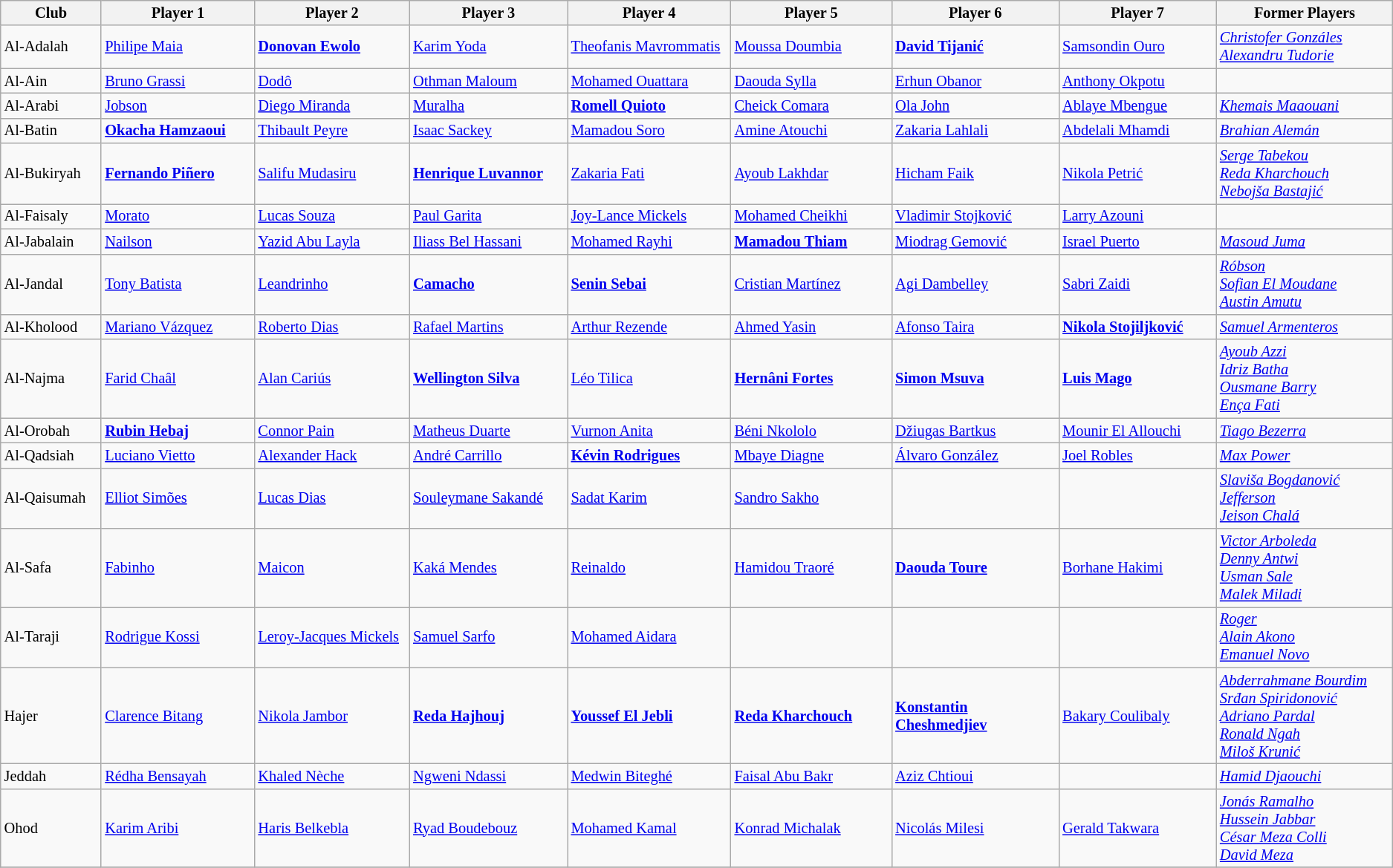<table class="wikitable" border="1" style="text-align: left; font-size:85%">
<tr>
<th width="120">Club</th>
<th width="220">Player 1</th>
<th width="220">Player 2</th>
<th width="220">Player 3</th>
<th width="220">Player 4</th>
<th width="220">Player 5</th>
<th width="220">Player 6</th>
<th width="220">Player 7</th>
<th width="240">Former Players</th>
</tr>
<tr>
<td>Al-Adalah</td>
<td> <a href='#'>Philipe Maia</a></td>
<td> <strong><a href='#'>Donovan Ewolo</a></strong></td>
<td> <a href='#'>Karim Yoda</a></td>
<td> <a href='#'>Theofanis Mavrommatis</a></td>
<td> <a href='#'>Moussa Doumbia</a></td>
<td> <strong><a href='#'>David Tijanić</a></strong></td>
<td> <a href='#'>Samsondin Ouro</a></td>
<td> <em><a href='#'>Christofer Gonzáles</a></em><br> <em><a href='#'>Alexandru Tudorie</a></em></td>
</tr>
<tr>
<td>Al-Ain</td>
<td> <a href='#'>Bruno Grassi</a></td>
<td> <a href='#'>Dodô</a></td>
<td> <a href='#'>Othman Maloum</a></td>
<td> <a href='#'>Mohamed Ouattara</a></td>
<td> <a href='#'>Daouda Sylla</a></td>
<td> <a href='#'>Erhun Obanor</a></td>
<td> <a href='#'>Anthony Okpotu</a></td>
<td></td>
</tr>
<tr>
<td>Al-Arabi</td>
<td> <a href='#'>Jobson</a></td>
<td> <a href='#'>Diego Miranda</a></td>
<td> <a href='#'>Muralha</a></td>
<td> <strong><a href='#'>Romell Quioto</a></strong></td>
<td> <a href='#'>Cheick Comara</a></td>
<td> <a href='#'>Ola John</a></td>
<td> <a href='#'>Ablaye Mbengue</a></td>
<td> <em><a href='#'>Khemais Maaouani</a></em></td>
</tr>
<tr>
<td>Al-Batin</td>
<td> <strong><a href='#'>Okacha Hamzaoui</a></strong></td>
<td> <a href='#'>Thibault Peyre</a></td>
<td> <a href='#'>Isaac Sackey</a></td>
<td> <a href='#'>Mamadou Soro</a></td>
<td> <a href='#'>Amine Atouchi</a></td>
<td> <a href='#'>Zakaria Lahlali</a></td>
<td> <a href='#'>Abdelali Mhamdi</a></td>
<td> <em><a href='#'>Brahian Alemán</a></em></td>
</tr>
<tr>
<td>Al-Bukiryah</td>
<td> <strong><a href='#'>Fernando Piñero</a></strong></td>
<td> <a href='#'>Salifu Mudasiru</a></td>
<td> <strong><a href='#'>Henrique Luvannor</a></strong></td>
<td> <a href='#'>Zakaria Fati</a></td>
<td> <a href='#'>Ayoub Lakhdar</a></td>
<td> <a href='#'>Hicham Faik</a></td>
<td> <a href='#'>Nikola Petrić</a></td>
<td> <em><a href='#'>Serge Tabekou</a></em><br> <em><a href='#'>Reda Kharchouch</a></em><br> <em><a href='#'>Nebojša Bastajić</a></em></td>
</tr>
<tr>
<td>Al-Faisaly</td>
<td> <a href='#'>Morato</a></td>
<td> <a href='#'>Lucas Souza</a></td>
<td> <a href='#'>Paul Garita</a></td>
<td> <a href='#'>Joy-Lance Mickels</a></td>
<td> <a href='#'>Mohamed Cheikhi</a></td>
<td> <a href='#'>Vladimir Stojković</a></td>
<td> <a href='#'>Larry Azouni</a></td>
<td></td>
</tr>
<tr>
<td>Al-Jabalain</td>
<td> <a href='#'>Nailson</a></td>
<td> <a href='#'>Yazid Abu Layla</a></td>
<td> <a href='#'>Iliass Bel Hassani</a></td>
<td> <a href='#'>Mohamed Rayhi</a></td>
<td> <strong><a href='#'>Mamadou Thiam</a></strong></td>
<td> <a href='#'>Miodrag Gemović</a></td>
<td> <a href='#'>Israel Puerto</a></td>
<td> <em><a href='#'>Masoud Juma</a></em></td>
</tr>
<tr>
<td>Al-Jandal</td>
<td> <a href='#'>Tony Batista</a></td>
<td> <a href='#'>Leandrinho</a></td>
<td> <strong><a href='#'>Camacho</a></strong></td>
<td> <strong><a href='#'>Senin Sebai</a></strong></td>
<td> <a href='#'>Cristian Martínez</a></td>
<td> <a href='#'>Agi Dambelley</a></td>
<td> <a href='#'>Sabri Zaidi</a></td>
<td> <em><a href='#'>Róbson</a></em><br> <em><a href='#'>Sofian El Moudane</a></em><br> <em><a href='#'>Austin Amutu</a></em></td>
</tr>
<tr>
<td>Al-Kholood</td>
<td> <a href='#'>Mariano Vázquez</a></td>
<td> <a href='#'>Roberto Dias</a></td>
<td> <a href='#'>Rafael Martins</a></td>
<td> <a href='#'>Arthur Rezende</a></td>
<td> <a href='#'>Ahmed Yasin</a></td>
<td> <a href='#'>Afonso Taira</a></td>
<td> <strong><a href='#'>Nikola Stojiljković</a></strong></td>
<td> <em><a href='#'>Samuel Armenteros</a></em></td>
</tr>
<tr>
<td>Al-Najma</td>
<td> <a href='#'>Farid Chaâl</a></td>
<td> <a href='#'>Alan Cariús</a></td>
<td> <strong><a href='#'>Wellington Silva</a></strong></td>
<td> <a href='#'>Léo Tilica</a></td>
<td> <strong><a href='#'>Hernâni Fortes</a></strong></td>
<td> <strong><a href='#'>Simon Msuva</a></strong></td>
<td> <strong><a href='#'>Luis Mago</a></strong></td>
<td> <em><a href='#'>Ayoub Azzi</a></em><br> <em><a href='#'>Idriz Batha</a></em><br> <em><a href='#'>Ousmane Barry</a></em><br> <em><a href='#'>Ença Fati</a></em></td>
</tr>
<tr>
<td>Al-Orobah</td>
<td> <strong><a href='#'>Rubin Hebaj</a></strong></td>
<td> <a href='#'>Connor Pain</a></td>
<td> <a href='#'>Matheus Duarte</a></td>
<td> <a href='#'>Vurnon Anita</a></td>
<td> <a href='#'>Béni Nkololo</a></td>
<td> <a href='#'>Džiugas Bartkus</a></td>
<td> <a href='#'>Mounir El Allouchi</a></td>
<td> <em><a href='#'>Tiago Bezerra</a></em></td>
</tr>
<tr>
<td>Al-Qadsiah</td>
<td> <a href='#'>Luciano Vietto</a></td>
<td> <a href='#'>Alexander Hack</a></td>
<td> <a href='#'>André Carrillo</a></td>
<td> <strong><a href='#'>Kévin Rodrigues</a></strong></td>
<td> <a href='#'>Mbaye Diagne</a></td>
<td> <a href='#'>Álvaro González</a></td>
<td> <a href='#'>Joel Robles</a></td>
<td> <em><a href='#'>Max Power</a></em></td>
</tr>
<tr>
<td>Al-Qaisumah</td>
<td> <a href='#'>Elliot Simões</a></td>
<td> <a href='#'>Lucas Dias</a></td>
<td> <a href='#'>Souleymane Sakandé</a></td>
<td> <a href='#'>Sadat Karim</a></td>
<td> <a href='#'>Sandro Sakho</a></td>
<td></td>
<td></td>
<td> <em><a href='#'>Slaviša Bogdanović</a></em><br> <em><a href='#'>Jefferson</a></em><br> <em><a href='#'>Jeison Chalá</a></em></td>
</tr>
<tr>
<td>Al-Safa</td>
<td> <a href='#'>Fabinho</a></td>
<td> <a href='#'>Maicon</a></td>
<td> <a href='#'>Kaká Mendes</a></td>
<td> <a href='#'>Reinaldo</a></td>
<td> <a href='#'>Hamidou Traoré</a></td>
<td> <strong><a href='#'>Daouda Toure</a></strong></td>
<td> <a href='#'>Borhane Hakimi</a></td>
<td> <em><a href='#'>Victor Arboleda</a></em><br> <em><a href='#'>Denny Antwi</a></em><br> <em><a href='#'>Usman Sale</a></em><br> <em><a href='#'>Malek Miladi</a></em></td>
</tr>
<tr>
<td>Al-Taraji</td>
<td> <a href='#'>Rodrigue Kossi</a></td>
<td> <a href='#'>Leroy-Jacques Mickels</a></td>
<td> <a href='#'>Samuel Sarfo</a></td>
<td> <a href='#'>Mohamed Aidara</a></td>
<td></td>
<td></td>
<td></td>
<td> <em><a href='#'>Roger</a></em><br> <em><a href='#'>Alain Akono</a></em><br> <em><a href='#'>Emanuel Novo</a></em></td>
</tr>
<tr>
<td>Hajer</td>
<td> <a href='#'>Clarence Bitang</a></td>
<td> <a href='#'>Nikola Jambor</a></td>
<td> <strong><a href='#'>Reda Hajhouj</a></strong></td>
<td> <strong><a href='#'>Youssef El Jebli</a></strong></td>
<td> <strong><a href='#'>Reda Kharchouch</a></strong></td>
<td> <strong><a href='#'>Konstantin Cheshmedjiev</a></strong></td>
<td> <a href='#'>Bakary Coulibaly</a></td>
<td> <em><a href='#'>Abderrahmane Bourdim</a></em><br> <em><a href='#'>Srđan Spiridonović</a></em><br> <em><a href='#'>Adriano Pardal</a></em><br> <em><a href='#'>Ronald Ngah</a></em><br> <em><a href='#'>Miloš Krunić</a></em></td>
</tr>
<tr>
<td>Jeddah</td>
<td> <a href='#'>Rédha Bensayah</a></td>
<td> <a href='#'>Khaled Nèche</a></td>
<td> <a href='#'>Ngweni Ndassi</a></td>
<td> <a href='#'>Medwin Biteghé</a></td>
<td> <a href='#'>Faisal Abu Bakr</a></td>
<td> <a href='#'>Aziz Chtioui</a></td>
<td></td>
<td> <em><a href='#'>Hamid Djaouchi</a></em></td>
</tr>
<tr>
<td>Ohod</td>
<td> <a href='#'>Karim Aribi</a></td>
<td> <a href='#'>Haris Belkebla</a></td>
<td> <a href='#'>Ryad Boudebouz</a></td>
<td> <a href='#'>Mohamed Kamal</a></td>
<td> <a href='#'>Konrad Michalak</a></td>
<td> <a href='#'>Nicolás Milesi</a></td>
<td> <a href='#'>Gerald Takwara</a></td>
<td> <em><a href='#'>Jonás Ramalho</a></em><br> <em><a href='#'>Hussein Jabbar</a><br></em> <em><a href='#'>César Meza Colli</a></em><br> <em><a href='#'>David Meza</a></em></td>
</tr>
<tr>
</tr>
</table>
